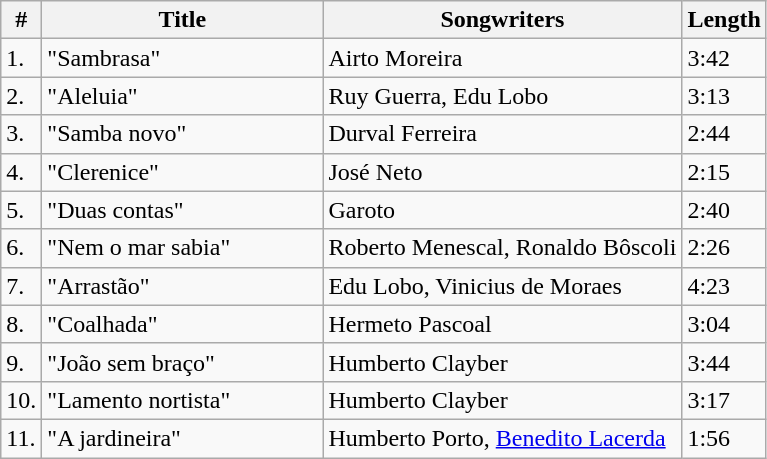<table class="wikitable">
<tr>
<th>#</th>
<th width="180">Title</th>
<th>Songwriters</th>
<th>Length</th>
</tr>
<tr>
<td>1.</td>
<td>"Sambrasa"</td>
<td>Airto Moreira</td>
<td>3:42</td>
</tr>
<tr>
<td>2.</td>
<td>"Aleluia"</td>
<td>Ruy Guerra, Edu Lobo</td>
<td>3:13</td>
</tr>
<tr>
<td>3.</td>
<td>"Samba novo"</td>
<td>Durval Ferreira</td>
<td>2:44</td>
</tr>
<tr>
<td>4.</td>
<td>"Clerenice"</td>
<td>José Neto</td>
<td>2:15</td>
</tr>
<tr>
<td>5.</td>
<td>"Duas contas"</td>
<td>Garoto</td>
<td>2:40</td>
</tr>
<tr>
<td>6.</td>
<td>"Nem o mar sabia"</td>
<td>Roberto Menescal, Ronaldo Bôscoli</td>
<td>2:26</td>
</tr>
<tr>
<td>7.</td>
<td>"Arrastão"</td>
<td>Edu Lobo, Vinicius de Moraes</td>
<td>4:23</td>
</tr>
<tr>
<td>8.</td>
<td>"Coalhada"</td>
<td>Hermeto Pascoal</td>
<td>3:04</td>
</tr>
<tr>
<td>9.</td>
<td>"João sem braço"</td>
<td>Humberto Clayber</td>
<td>3:44</td>
</tr>
<tr>
<td>10.</td>
<td>"Lamento nortista"</td>
<td>Humberto Clayber</td>
<td>3:17</td>
</tr>
<tr>
<td>11.</td>
<td>"A jardineira"</td>
<td>Humberto Porto, <a href='#'>Benedito Lacerda</a></td>
<td>1:56</td>
</tr>
</table>
